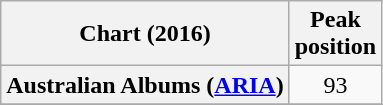<table class="wikitable sortable plainrowheaders" style="text-align:center">
<tr>
<th scope="col">Chart (2016)</th>
<th scope="col">Peak<br> position</th>
</tr>
<tr>
<th scope="row">Australian Albums (<a href='#'>ARIA</a>)</th>
<td>93</td>
</tr>
<tr>
</tr>
<tr>
</tr>
</table>
